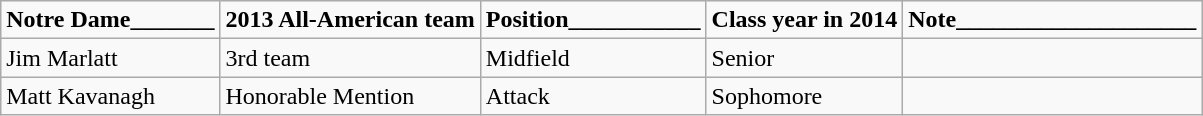<table class="wikitable">
<tr style="text-align:left;">
<td><strong>Notre Dame_______</strong></td>
<td><strong>2013 All-American team</strong></td>
<td><strong>Position___________</strong></td>
<td><strong>Class year in 2014</strong></td>
<td><strong>Note____________________</strong></td>
</tr>
<tr style="text-align:left;">
<td>Jim Marlatt</td>
<td>3rd team</td>
<td>Midfield</td>
<td>Senior</td>
<td></td>
</tr>
<tr style="text-align:left;">
<td>Matt Kavanagh</td>
<td>Honorable Mention</td>
<td>Attack</td>
<td>Sophomore</td>
<td></td>
</tr>
</table>
